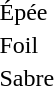<table>
<tr>
<td rowspan="2">Épée</td>
<td rowspan="2"></td>
<td rowspan="2"></td>
<td></td>
</tr>
<tr>
<td></td>
</tr>
<tr>
<td rowspan="2">Foil</td>
<td rowspan="2"></td>
<td rowspan="2"></td>
<td></td>
</tr>
<tr>
<td></td>
</tr>
<tr>
<td rowspan="2">Sabre</td>
<td rowspan="2"></td>
<td rowspan="2"></td>
<td></td>
</tr>
<tr>
<td></td>
</tr>
</table>
